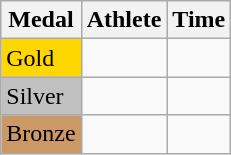<table class="wikitable">
<tr>
<th>Medal</th>
<th>Athlete</th>
<th>Time</th>
</tr>
<tr>
<td bgcolor="gold">Gold</td>
<td></td>
<td></td>
</tr>
<tr>
<td bgcolor="silver">Silver</td>
<td></td>
<td></td>
</tr>
<tr>
<td bgcolor="CC9966">Bronze</td>
<td></td>
<td></td>
</tr>
</table>
